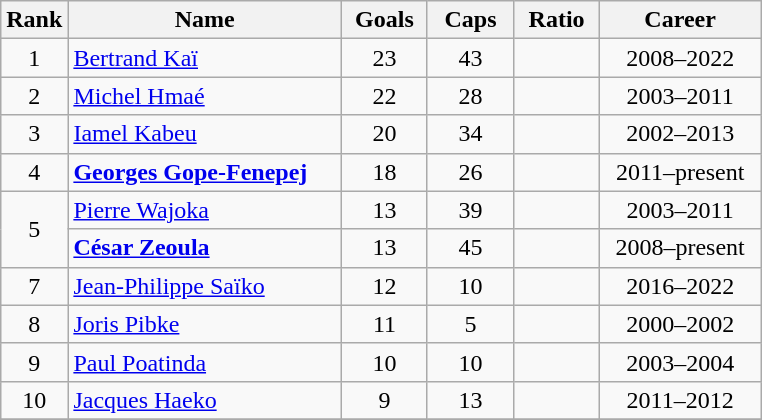<table class="wikitable sortable" style="text-align: center;">
<tr>
<th width=30px>Rank</th>
<th class="unsortable" width=175px>Name</th>
<th width=50px>Goals</th>
<th width=50px>Caps</th>
<th width=50px>Ratio</th>
<th class="unsortable" width=100px>Career</th>
</tr>
<tr>
<td>1</td>
<td align="left"><a href='#'>Bertrand Kaï</a></td>
<td>23</td>
<td>43</td>
<td></td>
<td>2008–2022</td>
</tr>
<tr>
<td>2</td>
<td align="left"><a href='#'>Michel Hmaé</a></td>
<td>22</td>
<td>28</td>
<td></td>
<td>2003–2011</td>
</tr>
<tr>
<td>3</td>
<td align="left"><a href='#'>Iamel Kabeu</a></td>
<td>20</td>
<td>34</td>
<td></td>
<td>2002–2013</td>
</tr>
<tr>
<td>4</td>
<td align="left"><strong><a href='#'>Georges Gope-Fenepej</a></strong></td>
<td>18</td>
<td>26</td>
<td></td>
<td>2011–present</td>
</tr>
<tr>
<td rowspan=2>5</td>
<td align="left"><a href='#'>Pierre Wajoka</a></td>
<td>13</td>
<td>39</td>
<td></td>
<td>2003–2011</td>
</tr>
<tr>
<td align="left"><strong><a href='#'>César Zeoula</a></strong></td>
<td>13</td>
<td>45</td>
<td></td>
<td>2008–present</td>
</tr>
<tr>
<td>7</td>
<td align="left"><a href='#'>Jean-Philippe Saïko</a></td>
<td>12</td>
<td>10</td>
<td></td>
<td>2016–2022</td>
</tr>
<tr>
<td>8</td>
<td align="left"><a href='#'>Joris Pibke</a></td>
<td>11</td>
<td>5</td>
<td></td>
<td>2000–2002</td>
</tr>
<tr>
<td>9</td>
<td align="left"><a href='#'>Paul Poatinda</a></td>
<td>10</td>
<td>10</td>
<td></td>
<td>2003–2004</td>
</tr>
<tr>
<td>10</td>
<td align="left"><a href='#'>Jacques Haeko</a></td>
<td>9</td>
<td>13</td>
<td></td>
<td>2011–2012</td>
</tr>
<tr>
</tr>
</table>
